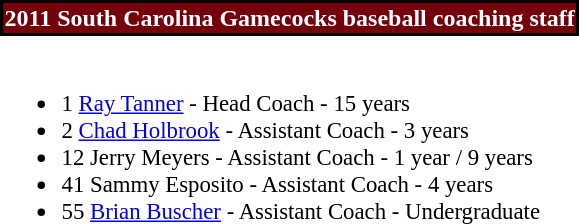<table class="toccolours" style="text-align: left;">
<tr>
<th colspan="9" style="text-align:center; background:#73000A;color:white; border: 2px solid #000000;">2011 South Carolina Gamecocks baseball coaching staff</th>
</tr>
<tr>
<td style="font-size: 95%;" valign="top"><br><ul><li>1 <a href='#'>Ray Tanner</a> - Head Coach - 15 years</li><li>2  <a href='#'>Chad Holbrook</a> - Assistant Coach - 3 years</li><li>12  Jerry Meyers - Assistant Coach - 1 year / 9 years</li><li>41 Sammy Esposito - Assistant Coach - 4 years</li><li>55 <a href='#'>Brian Buscher</a> - Assistant Coach - Undergraduate</li></ul></td>
</tr>
</table>
